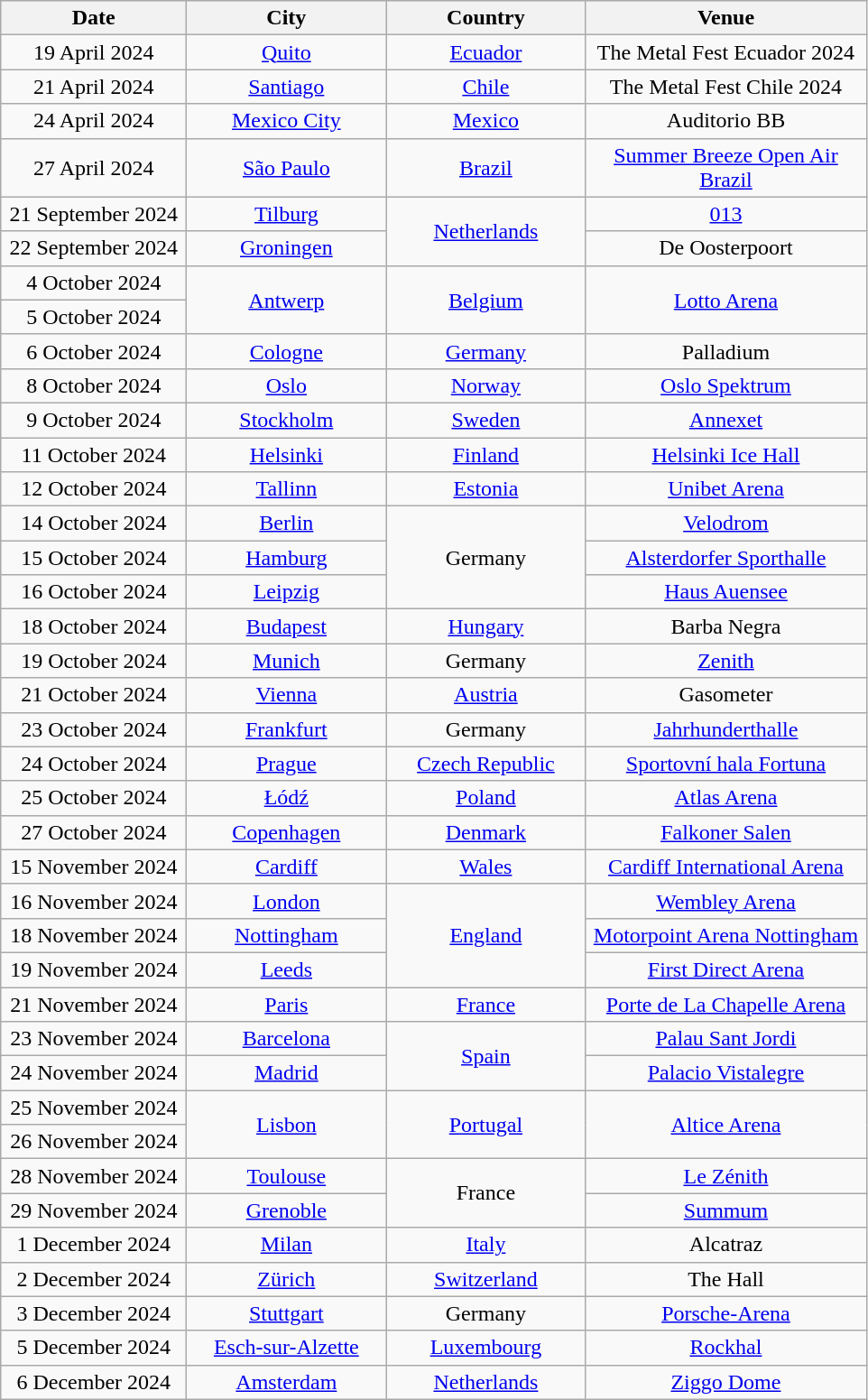<table class="wikitable" style="text-align:center;">
<tr>
<th width="130">Date</th>
<th width="140">City</th>
<th width="140">Country</th>
<th width="200">Venue</th>
</tr>
<tr>
<td>19 April 2024</td>
<td><a href='#'>Quito</a></td>
<td><a href='#'>Ecuador</a></td>
<td>The Metal Fest Ecuador 2024</td>
</tr>
<tr>
<td>21 April 2024</td>
<td><a href='#'>Santiago</a></td>
<td><a href='#'>Chile</a></td>
<td>The Metal Fest Chile 2024</td>
</tr>
<tr>
<td>24 April 2024</td>
<td><a href='#'>Mexico City</a></td>
<td><a href='#'>Mexico</a></td>
<td>Auditorio BB</td>
</tr>
<tr>
<td>27 April 2024</td>
<td><a href='#'>São Paulo</a></td>
<td><a href='#'>Brazil</a></td>
<td><a href='#'>Summer Breeze Open Air Brazil</a></td>
</tr>
<tr>
<td>21 September 2024</td>
<td><a href='#'>Tilburg</a></td>
<td rowspan="2"><a href='#'>Netherlands</a></td>
<td><a href='#'>013</a></td>
</tr>
<tr>
<td>22 September 2024</td>
<td><a href='#'>Groningen</a></td>
<td>De Oosterpoort</td>
</tr>
<tr>
<td>4 October 2024</td>
<td rowspan="2"><a href='#'>Antwerp</a></td>
<td rowspan="2"><a href='#'>Belgium</a></td>
<td rowspan="2"><a href='#'>Lotto Arena</a></td>
</tr>
<tr>
<td>5 October 2024</td>
</tr>
<tr>
<td>6 October 2024</td>
<td><a href='#'>Cologne</a></td>
<td><a href='#'>Germany</a></td>
<td>Palladium</td>
</tr>
<tr>
<td>8 October 2024</td>
<td><a href='#'>Oslo</a></td>
<td><a href='#'>Norway</a></td>
<td><a href='#'>Oslo Spektrum</a></td>
</tr>
<tr>
<td>9 October 2024</td>
<td><a href='#'>Stockholm</a></td>
<td><a href='#'>Sweden</a></td>
<td><a href='#'>Annexet</a></td>
</tr>
<tr>
<td>11 October 2024</td>
<td><a href='#'>Helsinki</a></td>
<td><a href='#'>Finland</a></td>
<td><a href='#'>Helsinki Ice Hall</a></td>
</tr>
<tr>
<td>12 October 2024</td>
<td><a href='#'>Tallinn</a></td>
<td><a href='#'>Estonia</a></td>
<td><a href='#'>Unibet Arena</a></td>
</tr>
<tr>
<td>14 October 2024</td>
<td><a href='#'>Berlin</a></td>
<td rowspan="3">Germany</td>
<td><a href='#'>Velodrom</a></td>
</tr>
<tr>
<td>15 October 2024</td>
<td><a href='#'>Hamburg</a></td>
<td><a href='#'>Alsterdorfer Sporthalle</a></td>
</tr>
<tr>
<td>16 October 2024</td>
<td><a href='#'>Leipzig</a></td>
<td><a href='#'>Haus Auensee</a></td>
</tr>
<tr>
<td>18 October 2024</td>
<td><a href='#'>Budapest</a></td>
<td><a href='#'>Hungary</a></td>
<td>Barba Negra</td>
</tr>
<tr>
<td>19 October 2024</td>
<td><a href='#'>Munich</a></td>
<td>Germany</td>
<td><a href='#'>Zenith</a></td>
</tr>
<tr>
<td>21 October 2024</td>
<td><a href='#'>Vienna</a></td>
<td><a href='#'>Austria</a></td>
<td>Gasometer</td>
</tr>
<tr>
<td>23 October 2024</td>
<td><a href='#'>Frankfurt</a></td>
<td>Germany</td>
<td><a href='#'>Jahrhunderthalle</a></td>
</tr>
<tr>
<td>24 October 2024</td>
<td><a href='#'>Prague</a></td>
<td><a href='#'>Czech Republic</a></td>
<td><a href='#'>Sportovní hala Fortuna</a></td>
</tr>
<tr>
<td>25 October 2024</td>
<td><a href='#'>Łódź</a></td>
<td><a href='#'>Poland</a></td>
<td><a href='#'>Atlas Arena</a></td>
</tr>
<tr>
<td>27 October 2024</td>
<td><a href='#'>Copenhagen</a></td>
<td><a href='#'>Denmark</a></td>
<td><a href='#'>Falkoner Salen</a></td>
</tr>
<tr>
<td>15 November 2024</td>
<td><a href='#'>Cardiff</a></td>
<td><a href='#'>Wales</a></td>
<td><a href='#'>Cardiff International Arena</a></td>
</tr>
<tr>
<td>16 November 2024</td>
<td><a href='#'>London</a></td>
<td rowspan="3"><a href='#'>England</a></td>
<td><a href='#'>Wembley Arena</a></td>
</tr>
<tr>
<td>18 November 2024</td>
<td><a href='#'>Nottingham</a></td>
<td><a href='#'>Motorpoint Arena Nottingham</a></td>
</tr>
<tr>
<td>19 November 2024</td>
<td><a href='#'>Leeds</a></td>
<td><a href='#'>First Direct Arena</a></td>
</tr>
<tr>
<td>21 November 2024</td>
<td><a href='#'>Paris</a></td>
<td><a href='#'>France</a></td>
<td><a href='#'>Porte de La Chapelle Arena</a></td>
</tr>
<tr>
<td>23 November 2024</td>
<td><a href='#'>Barcelona</a></td>
<td rowspan="2"><a href='#'>Spain</a></td>
<td><a href='#'>Palau Sant Jordi</a></td>
</tr>
<tr>
<td>24 November 2024</td>
<td><a href='#'>Madrid</a></td>
<td><a href='#'>Palacio Vistalegre</a></td>
</tr>
<tr>
<td>25 November 2024</td>
<td rowspan="2"><a href='#'>Lisbon</a></td>
<td rowspan="2"><a href='#'>Portugal</a></td>
<td rowspan="2"><a href='#'>Altice Arena</a></td>
</tr>
<tr>
<td>26 November 2024</td>
</tr>
<tr>
<td>28 November 2024</td>
<td><a href='#'>Toulouse</a></td>
<td rowspan="2">France</td>
<td><a href='#'>Le Zénith</a></td>
</tr>
<tr>
<td>29 November 2024</td>
<td><a href='#'>Grenoble</a></td>
<td><a href='#'>Summum</a></td>
</tr>
<tr>
<td>1 December 2024</td>
<td><a href='#'>Milan</a></td>
<td><a href='#'>Italy</a></td>
<td>Alcatraz</td>
</tr>
<tr>
<td>2 December 2024</td>
<td><a href='#'>Zürich</a></td>
<td><a href='#'>Switzerland</a></td>
<td>The Hall</td>
</tr>
<tr>
<td>3 December 2024</td>
<td><a href='#'>Stuttgart</a></td>
<td>Germany</td>
<td><a href='#'>Porsche-Arena</a></td>
</tr>
<tr>
<td>5 December 2024</td>
<td><a href='#'>Esch-sur-Alzette</a></td>
<td><a href='#'>Luxembourg</a></td>
<td><a href='#'>Rockhal</a></td>
</tr>
<tr>
<td>6 December 2024</td>
<td><a href='#'>Amsterdam</a></td>
<td><a href='#'>Netherlands</a></td>
<td><a href='#'>Ziggo Dome</a></td>
</tr>
</table>
